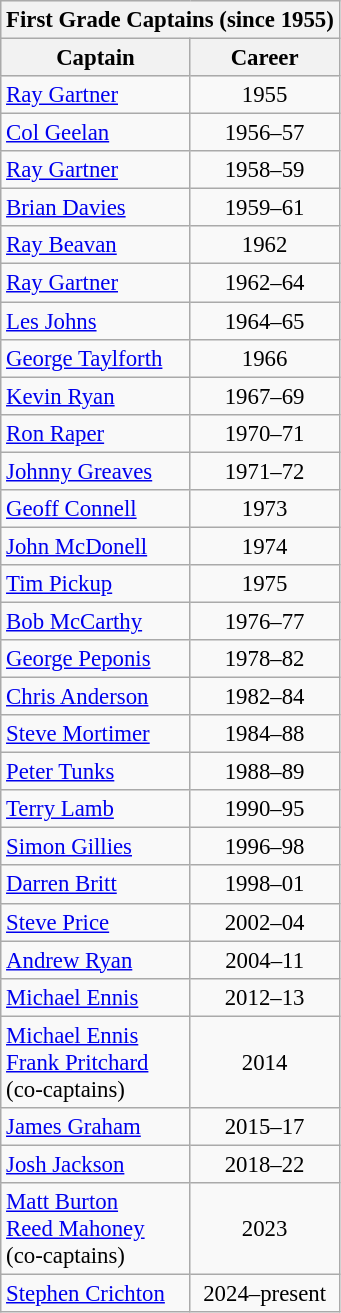<table class="wikitable" style="font-size:95%">
<tr style="background:#efefef;">
<th colspan=11>First Grade Captains (since 1955)</th>
</tr>
<tr style="background:#efefef;">
<th>Captain</th>
<th>Career</th>
</tr>
<tr>
<td> <a href='#'>Ray Gartner</a></td>
<td style="text-align:center;">1955</td>
</tr>
<tr>
<td> <a href='#'>Col Geelan</a></td>
<td style="text-align:center;">1956–57</td>
</tr>
<tr>
<td> <a href='#'>Ray Gartner</a></td>
<td style="text-align:center;">1958–59</td>
</tr>
<tr>
<td> <a href='#'>Brian Davies</a></td>
<td style="text-align:center;">1959–61</td>
</tr>
<tr>
<td> <a href='#'>Ray Beavan</a></td>
<td style="text-align:center;">1962</td>
</tr>
<tr>
<td> <a href='#'>Ray Gartner</a></td>
<td style="text-align:center;">1962–64</td>
</tr>
<tr>
<td> <a href='#'>Les Johns</a></td>
<td style="text-align:center;">1964–65</td>
</tr>
<tr>
<td> <a href='#'>George Taylforth</a></td>
<td style="text-align:center;">1966</td>
</tr>
<tr>
<td> <a href='#'>Kevin Ryan</a></td>
<td style="text-align:center;">1967–69</td>
</tr>
<tr>
<td> <a href='#'>Ron Raper</a></td>
<td style="text-align:center;">1970–71</td>
</tr>
<tr>
<td> <a href='#'>Johnny Greaves</a></td>
<td style="text-align:center;">1971–72</td>
</tr>
<tr>
<td> <a href='#'>Geoff Connell</a></td>
<td style="text-align:center;">1973</td>
</tr>
<tr>
<td> <a href='#'>John McDonell</a></td>
<td style="text-align:center;">1974</td>
</tr>
<tr>
<td> <a href='#'>Tim Pickup</a></td>
<td style="text-align:center;">1975</td>
</tr>
<tr>
<td> <a href='#'>Bob McCarthy</a></td>
<td style="text-align:center;">1976–77</td>
</tr>
<tr>
<td> <a href='#'>George Peponis</a></td>
<td style="text-align:center;">1978–82</td>
</tr>
<tr>
<td> <a href='#'>Chris Anderson</a></td>
<td style="text-align:center;">1982–84</td>
</tr>
<tr>
<td> <a href='#'>Steve Mortimer</a></td>
<td style="text-align:center;">1984–88</td>
</tr>
<tr>
<td> <a href='#'>Peter Tunks</a></td>
<td style="text-align:center;">1988–89</td>
</tr>
<tr>
<td> <a href='#'>Terry Lamb</a></td>
<td style="text-align:center;">1990–95</td>
</tr>
<tr>
<td> <a href='#'>Simon Gillies</a></td>
<td style="text-align:center;">1996–98</td>
</tr>
<tr>
<td> <a href='#'>Darren Britt</a></td>
<td style="text-align:center;">1998–01</td>
</tr>
<tr>
<td> <a href='#'>Steve Price</a></td>
<td style="text-align:center;">2002–04</td>
</tr>
<tr>
<td> <a href='#'>Andrew Ryan</a></td>
<td style="text-align:center;">2004–11</td>
</tr>
<tr>
<td> <a href='#'>Michael Ennis</a></td>
<td style="text-align:center;">2012–13</td>
</tr>
<tr>
<td> <a href='#'>Michael Ennis</a> <br> <a href='#'>Frank Pritchard</a><br>(co-captains)</td>
<td style="text-align:center;">2014</td>
</tr>
<tr>
<td> <a href='#'>James Graham</a></td>
<td style="text-align:center;">2015–17</td>
</tr>
<tr>
<td> <a href='#'>Josh Jackson</a></td>
<td style="text-align:center;">2018–22</td>
</tr>
<tr>
<td> <a href='#'>Matt Burton</a> <br> <a href='#'>Reed Mahoney</a><br>(co-captains)</td>
<td style="text-align:center;">2023</td>
</tr>
<tr>
<td> <a href='#'>Stephen Crichton</a></td>
<td style="text-align:center;">2024–present</td>
</tr>
</table>
